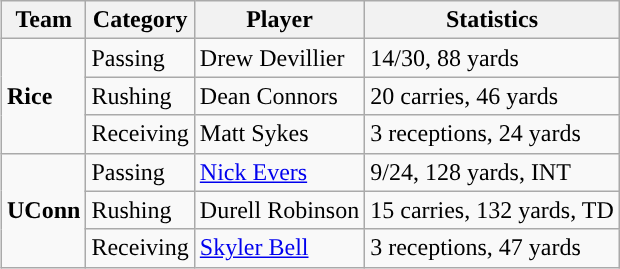<table class="wikitable" style="float: right;">
<tr>
<th>Team</th>
<th>Category</th>
<th>Player</th>
<th>Statistics</th>
</tr>
<tr>
<td rowspan=3><strong>Rice</strong></td>
<td>Passing</td>
<td>Drew Devillier</td>
<td>14/30, 88 yards</td>
</tr>
<tr>
<td>Rushing</td>
<td>Dean Connors</td>
<td>20 carries, 46 yards</td>
</tr>
<tr>
<td>Receiving</td>
<td>Matt Sykes</td>
<td>3 receptions, 24 yards</td>
</tr>
<tr>
<td rowspan=3><strong>UConn</strong></td>
<td>Passing</td>
<td><a href='#'>Nick Evers</a></td>
<td>9/24, 128 yards, INT</td>
</tr>
<tr>
<td>Rushing</td>
<td>Durell Robinson</td>
<td>15 carries, 132 yards, TD</td>
</tr>
<tr>
<td>Receiving</td>
<td><a href='#'>Skyler Bell</a></td>
<td>3 receptions, 47 yards</td>
</tr>
</table>
